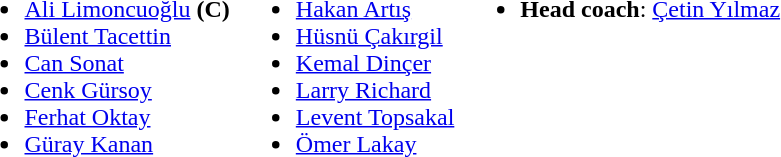<table>
<tr valign="top">
<td><br><ul><li> <a href='#'>Ali Limoncuoğlu</a> <strong>(C)</strong></li><li> <a href='#'>Bülent Tacettin</a></li><li> <a href='#'>Can Sonat</a></li><li> <a href='#'>Cenk Gürsoy</a></li><li> <a href='#'>Ferhat Oktay</a></li><li> <a href='#'>Güray Kanan</a></li></ul></td>
<td><br><ul><li> <a href='#'>Hakan Artış</a></li><li> <a href='#'>Hüsnü Çakırgil</a></li><li> <a href='#'>Kemal Dinçer</a></li><li> <a href='#'>Larry Richard</a></li><li> <a href='#'>Levent Topsakal</a></li><li> <a href='#'>Ömer Lakay</a></li></ul></td>
<td><br><ul><li><strong>Head coach</strong>:  <a href='#'>Çetin Yılmaz</a></li></ul></td>
</tr>
</table>
